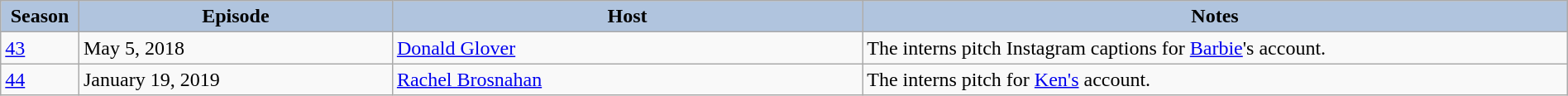<table class="wikitable" style="width:100%;">
<tr>
<th style="background:#B0C4DE;" width="5%">Season</th>
<th style="background:#B0C4DE;" width="20%">Episode</th>
<th style="background:#B0C4DE;" width="30%">Host</th>
<th style="background:#B0C4DE;" width="45%">Notes</th>
</tr>
<tr>
<td><a href='#'>43</a></td>
<td>May 5, 2018</td>
<td><a href='#'>Donald Glover</a></td>
<td>The interns pitch Instagram captions for <a href='#'>Barbie</a>'s account.</td>
</tr>
<tr>
<td><a href='#'>44</a></td>
<td>January 19, 2019</td>
<td><a href='#'>Rachel Brosnahan</a></td>
<td>The interns pitch for <a href='#'>Ken's</a> account.</td>
</tr>
</table>
